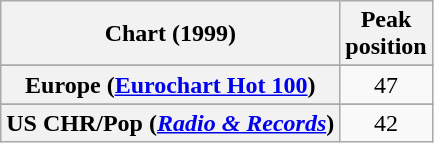<table class="wikitable sortable plainrowheaders" style="text-align:center">
<tr>
<th>Chart (1999)</th>
<th>Peak<br>position</th>
</tr>
<tr>
</tr>
<tr>
</tr>
<tr>
<th scope="row">Europe (<a href='#'>Eurochart Hot 100</a>)</th>
<td>47</td>
</tr>
<tr>
</tr>
<tr>
</tr>
<tr>
</tr>
<tr>
</tr>
<tr>
</tr>
<tr>
</tr>
<tr>
<th scope="row">US CHR/Pop (<em><a href='#'>Radio & Records</a></em>)</th>
<td>42</td>
</tr>
</table>
